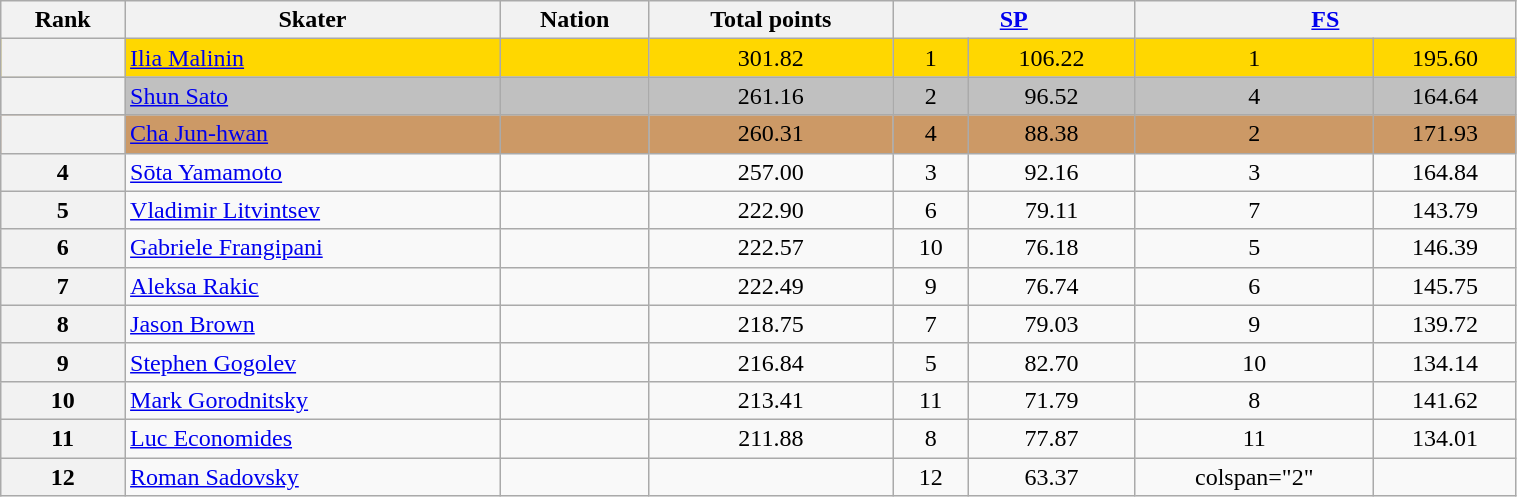<table class="wikitable sortable" style="text-align:center;" width="80%">
<tr>
<th scope="col">Rank</th>
<th scope="col">Skater</th>
<th scope="col">Nation</th>
<th scope="col">Total points</th>
<th scope="col" colspan="2" width="80px"><a href='#'>SP</a></th>
<th scope="col" colspan="2" width="80px"><a href='#'>FS</a></th>
</tr>
<tr bgcolor="gold">
<th scope="row"></th>
<td align="left"><a href='#'>Ilia Malinin</a></td>
<td align="left"></td>
<td>301.82</td>
<td>1</td>
<td>106.22</td>
<td>1</td>
<td>195.60</td>
</tr>
<tr bgcolor="silver">
<th scope="row"></th>
<td align="left"><a href='#'>Shun Sato</a></td>
<td align="left"></td>
<td>261.16</td>
<td>2</td>
<td>96.52</td>
<td>4</td>
<td>164.64</td>
</tr>
<tr bgcolor="cc9966">
<th scope="row"></th>
<td align="left"><a href='#'>Cha Jun-hwan</a></td>
<td align="left"></td>
<td>260.31</td>
<td>4</td>
<td>88.38</td>
<td>2</td>
<td>171.93</td>
</tr>
<tr>
<th scope="row">4</th>
<td align="left"><a href='#'>Sōta Yamamoto</a></td>
<td align="left"></td>
<td>257.00</td>
<td>3</td>
<td>92.16</td>
<td>3</td>
<td>164.84</td>
</tr>
<tr>
<th scope="row">5</th>
<td align="left"><a href='#'>Vladimir Litvintsev</a></td>
<td align="left"></td>
<td>222.90</td>
<td>6</td>
<td>79.11</td>
<td>7</td>
<td>143.79</td>
</tr>
<tr>
<th scope="row">6</th>
<td align="left"><a href='#'>Gabriele Frangipani</a></td>
<td align="left"></td>
<td>222.57</td>
<td>10</td>
<td>76.18</td>
<td>5</td>
<td>146.39</td>
</tr>
<tr>
<th scope="row">7</th>
<td align="left"><a href='#'>Aleksa Rakic</a></td>
<td align="left"></td>
<td>222.49</td>
<td>9</td>
<td>76.74</td>
<td>6</td>
<td>145.75</td>
</tr>
<tr>
<th scope="row">8</th>
<td align="left"><a href='#'>Jason Brown</a></td>
<td align="left"></td>
<td>218.75</td>
<td>7</td>
<td>79.03</td>
<td>9</td>
<td>139.72</td>
</tr>
<tr>
<th scope="row">9</th>
<td align="left"><a href='#'>Stephen Gogolev</a></td>
<td align="left"></td>
<td>216.84</td>
<td>5</td>
<td>82.70</td>
<td>10</td>
<td>134.14</td>
</tr>
<tr>
<th scope="row">10</th>
<td align="left"><a href='#'>Mark Gorodnitsky</a></td>
<td align="left"></td>
<td>213.41</td>
<td>11</td>
<td>71.79</td>
<td>8</td>
<td>141.62</td>
</tr>
<tr>
<th scope="row">11</th>
<td align="left"><a href='#'>Luc Economides</a></td>
<td align="left"></td>
<td>211.88</td>
<td>8</td>
<td>77.87</td>
<td>11</td>
<td>134.01</td>
</tr>
<tr>
<th scope="row">12</th>
<td align="left"><a href='#'>Roman Sadovsky</a></td>
<td align="left"></td>
<td></td>
<td>12</td>
<td>63.37</td>
<td>colspan="2" </td>
</tr>
</table>
